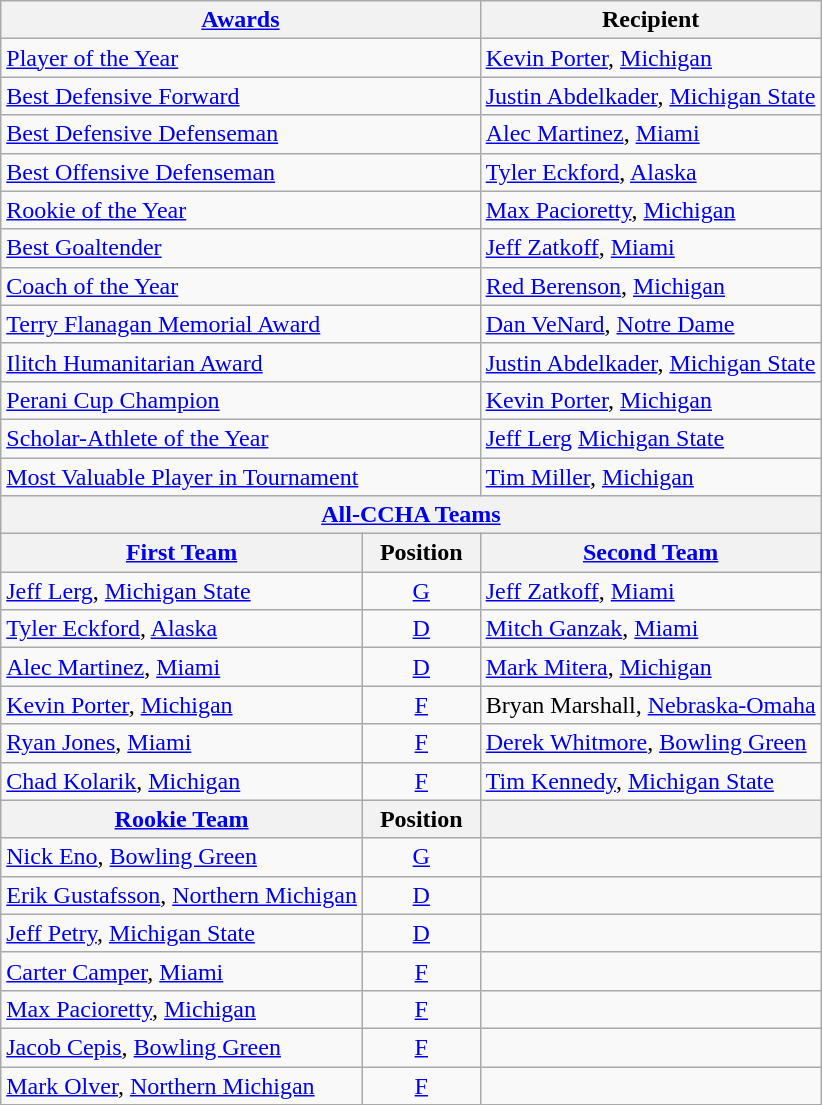<table class="wikitable">
<tr>
<th colspan=2><a href='#'>Awards</a></th>
<th>Recipient</th>
</tr>
<tr>
<td colspan=2><a href='#'>Player of the Year</a></td>
<td><a href='#'>Kevin Porter</a>, <a href='#'>Michigan</a></td>
</tr>
<tr>
<td colspan=2><a href='#'>Best Defensive Forward</a></td>
<td><a href='#'>Justin Abdelkader</a>, <a href='#'>Michigan State</a></td>
</tr>
<tr>
<td colspan=2><a href='#'>Best Defensive Defenseman</a></td>
<td><a href='#'>Alec Martinez</a>, <a href='#'>Miami</a></td>
</tr>
<tr>
<td colspan=2><a href='#'>Best Offensive Defenseman</a></td>
<td><a href='#'>Tyler Eckford</a>, <a href='#'>Alaska</a></td>
</tr>
<tr>
<td colspan=2><a href='#'>Rookie of the Year</a></td>
<td><a href='#'>Max Pacioretty</a>, <a href='#'>Michigan</a></td>
</tr>
<tr>
<td colspan=2><a href='#'>Best Goaltender</a></td>
<td><a href='#'>Jeff Zatkoff</a>, <a href='#'>Miami</a></td>
</tr>
<tr>
<td colspan=2><a href='#'>Coach of the Year</a></td>
<td><a href='#'>Red Berenson</a>, <a href='#'>Michigan</a></td>
</tr>
<tr>
<td colspan=2><a href='#'>Terry Flanagan Memorial Award</a></td>
<td><a href='#'>Dan VeNard</a>, <a href='#'>Notre Dame</a></td>
</tr>
<tr>
<td colspan=2><a href='#'>Ilitch Humanitarian Award</a></td>
<td><a href='#'>Justin Abdelkader</a>, <a href='#'>Michigan State</a></td>
</tr>
<tr>
<td colspan=2><a href='#'>Perani Cup Champion</a></td>
<td><a href='#'>Kevin Porter</a>, <a href='#'>Michigan</a></td>
</tr>
<tr>
<td colspan=2><a href='#'>Scholar-Athlete of the Year</a></td>
<td><a href='#'>Jeff Lerg</a> <a href='#'>Michigan State</a></td>
</tr>
<tr>
<td colspan=2><a href='#'>Most Valuable Player in Tournament</a></td>
<td><a href='#'>Tim Miller</a>, <a href='#'>Michigan</a></td>
</tr>
<tr>
<th colspan=3><a href='#'>All-CCHA Teams</a></th>
</tr>
<tr>
<th><a href='#'>First Team</a></th>
<th>  Position  </th>
<th><a href='#'>Second Team</a></th>
</tr>
<tr>
<td><a href='#'>Jeff Lerg</a>, <a href='#'>Michigan State</a></td>
<td align=center><a href='#'>G</a></td>
<td><a href='#'>Jeff Zatkoff</a>, <a href='#'>Miami</a></td>
</tr>
<tr>
<td><a href='#'>Tyler Eckford</a>, <a href='#'>Alaska</a></td>
<td align=center><a href='#'>D</a></td>
<td><a href='#'>Mitch Ganzak</a>, <a href='#'>Miami</a></td>
</tr>
<tr>
<td><a href='#'>Alec Martinez</a>, <a href='#'>Miami</a></td>
<td align=center><a href='#'>D</a></td>
<td><a href='#'>Mark Mitera</a>, <a href='#'>Michigan</a></td>
</tr>
<tr>
<td><a href='#'>Kevin Porter</a>, <a href='#'>Michigan</a></td>
<td align=center><a href='#'>F</a></td>
<td>Bryan Marshall, <a href='#'>Nebraska-Omaha</a></td>
</tr>
<tr>
<td><a href='#'>Ryan Jones</a>, <a href='#'>Miami</a></td>
<td align=center><a href='#'>F</a></td>
<td><a href='#'>Derek Whitmore</a>, <a href='#'>Bowling Green</a></td>
</tr>
<tr>
<td><a href='#'>Chad Kolarik</a>, <a href='#'>Michigan</a></td>
<td align=center><a href='#'>F</a></td>
<td><a href='#'>Tim Kennedy</a>, <a href='#'>Michigan State</a></td>
</tr>
<tr>
<th><a href='#'>Rookie Team</a></th>
<th>  Position  </th>
<th></th>
</tr>
<tr>
<td><a href='#'>Nick Eno</a>, <a href='#'>Bowling Green</a></td>
<td align=center><a href='#'>G</a></td>
<td></td>
</tr>
<tr>
<td><a href='#'>Erik Gustafsson</a>, <a href='#'>Northern Michigan</a></td>
<td align=center><a href='#'>D</a></td>
<td></td>
</tr>
<tr>
<td><a href='#'>Jeff Petry</a>, <a href='#'>Michigan State</a></td>
<td align=center><a href='#'>D</a></td>
<td></td>
</tr>
<tr>
<td><a href='#'>Carter Camper</a>, <a href='#'>Miami</a></td>
<td align=center><a href='#'>F</a></td>
<td></td>
</tr>
<tr>
<td><a href='#'>Max Pacioretty</a>, <a href='#'>Michigan</a></td>
<td align=center><a href='#'>F</a></td>
<td></td>
</tr>
<tr>
<td><a href='#'>Jacob Cepis</a>, <a href='#'>Bowling Green</a></td>
<td align=center><a href='#'>F</a></td>
<td></td>
</tr>
<tr>
<td><a href='#'>Mark Olver</a>, <a href='#'>Northern Michigan</a></td>
<td align=center><a href='#'>F</a></td>
<td></td>
</tr>
</table>
